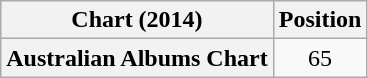<table class="wikitable plainrowheaders" style="text-align:center">
<tr>
<th scope="col">Chart (2014)</th>
<th scope="col">Position</th>
</tr>
<tr>
<th scope="row">Australian Albums Chart</th>
<td>65</td>
</tr>
</table>
